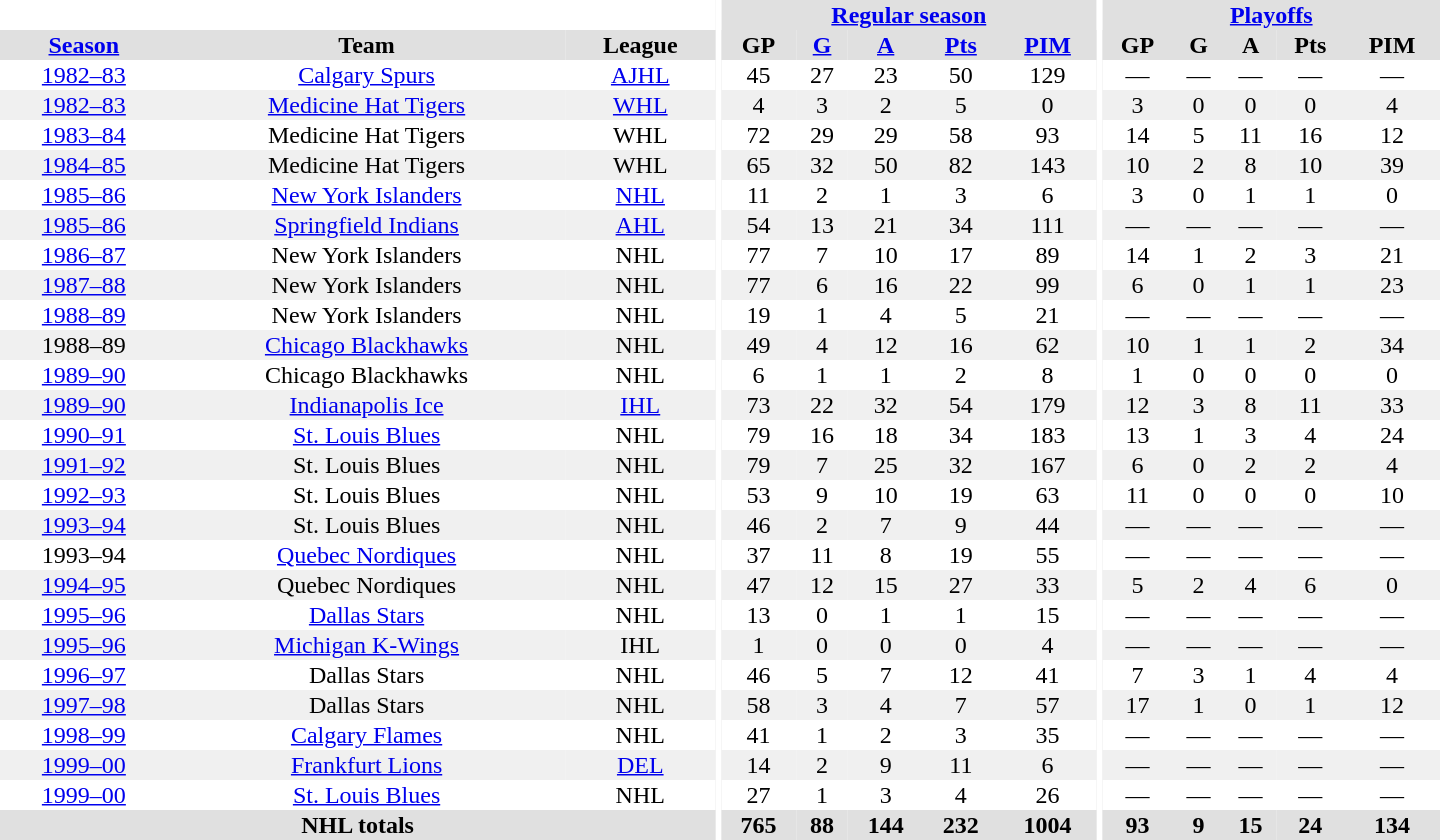<table border="0" cellpadding="1" cellspacing="0" style="text-align:center; width:60em">
<tr bgcolor="#e0e0e0">
<th colspan="3" bgcolor="#ffffff"></th>
<th rowspan="100" bgcolor="#ffffff"></th>
<th colspan="5"><a href='#'>Regular season</a></th>
<th rowspan="100" bgcolor="#ffffff"></th>
<th colspan="5"><a href='#'>Playoffs</a></th>
</tr>
<tr bgcolor="#e0e0e0">
<th><a href='#'>Season</a></th>
<th>Team</th>
<th>League</th>
<th>GP</th>
<th><a href='#'>G</a></th>
<th><a href='#'>A</a></th>
<th><a href='#'>Pts</a></th>
<th><a href='#'>PIM</a></th>
<th>GP</th>
<th>G</th>
<th>A</th>
<th>Pts</th>
<th>PIM</th>
</tr>
<tr>
<td><a href='#'>1982–83</a></td>
<td><a href='#'>Calgary Spurs</a></td>
<td><a href='#'>AJHL</a></td>
<td>45</td>
<td>27</td>
<td>23</td>
<td>50</td>
<td>129</td>
<td>—</td>
<td>—</td>
<td>—</td>
<td>—</td>
<td>—</td>
</tr>
<tr bgcolor="#f0f0f0">
<td><a href='#'>1982–83</a></td>
<td><a href='#'>Medicine Hat Tigers</a></td>
<td><a href='#'>WHL</a></td>
<td>4</td>
<td>3</td>
<td>2</td>
<td>5</td>
<td>0</td>
<td>3</td>
<td>0</td>
<td>0</td>
<td>0</td>
<td>4</td>
</tr>
<tr>
<td><a href='#'>1983–84</a></td>
<td>Medicine Hat Tigers</td>
<td>WHL</td>
<td>72</td>
<td>29</td>
<td>29</td>
<td>58</td>
<td>93</td>
<td>14</td>
<td>5</td>
<td>11</td>
<td>16</td>
<td>12</td>
</tr>
<tr bgcolor="#f0f0f0">
<td><a href='#'>1984–85</a></td>
<td>Medicine Hat Tigers</td>
<td>WHL</td>
<td>65</td>
<td>32</td>
<td>50</td>
<td>82</td>
<td>143</td>
<td>10</td>
<td>2</td>
<td>8</td>
<td>10</td>
<td>39</td>
</tr>
<tr>
<td><a href='#'>1985–86</a></td>
<td><a href='#'>New York Islanders</a></td>
<td><a href='#'>NHL</a></td>
<td>11</td>
<td>2</td>
<td>1</td>
<td>3</td>
<td>6</td>
<td>3</td>
<td>0</td>
<td>1</td>
<td>1</td>
<td>0</td>
</tr>
<tr bgcolor="#f0f0f0">
<td><a href='#'>1985–86</a></td>
<td><a href='#'>Springfield Indians</a></td>
<td><a href='#'>AHL</a></td>
<td>54</td>
<td>13</td>
<td>21</td>
<td>34</td>
<td>111</td>
<td>—</td>
<td>—</td>
<td>—</td>
<td>—</td>
<td>—</td>
</tr>
<tr>
<td><a href='#'>1986–87</a></td>
<td>New York Islanders</td>
<td>NHL</td>
<td>77</td>
<td>7</td>
<td>10</td>
<td>17</td>
<td>89</td>
<td>14</td>
<td>1</td>
<td>2</td>
<td>3</td>
<td>21</td>
</tr>
<tr bgcolor="#f0f0f0">
<td><a href='#'>1987–88</a></td>
<td>New York Islanders</td>
<td>NHL</td>
<td>77</td>
<td>6</td>
<td>16</td>
<td>22</td>
<td>99</td>
<td>6</td>
<td>0</td>
<td>1</td>
<td>1</td>
<td>23</td>
</tr>
<tr>
<td><a href='#'>1988–89</a></td>
<td>New York Islanders</td>
<td>NHL</td>
<td>19</td>
<td>1</td>
<td>4</td>
<td>5</td>
<td>21</td>
<td>—</td>
<td>—</td>
<td>—</td>
<td>—</td>
<td>—</td>
</tr>
<tr bgcolor="#f0f0f0">
<td>1988–89</td>
<td><a href='#'>Chicago Blackhawks</a></td>
<td>NHL</td>
<td>49</td>
<td>4</td>
<td>12</td>
<td>16</td>
<td>62</td>
<td>10</td>
<td>1</td>
<td>1</td>
<td>2</td>
<td>34</td>
</tr>
<tr>
<td><a href='#'>1989–90</a></td>
<td>Chicago Blackhawks</td>
<td>NHL</td>
<td>6</td>
<td>1</td>
<td>1</td>
<td>2</td>
<td>8</td>
<td>1</td>
<td>0</td>
<td>0</td>
<td>0</td>
<td>0</td>
</tr>
<tr bgcolor="#f0f0f0">
<td><a href='#'>1989–90</a></td>
<td><a href='#'>Indianapolis Ice</a></td>
<td><a href='#'>IHL</a></td>
<td>73</td>
<td>22</td>
<td>32</td>
<td>54</td>
<td>179</td>
<td>12</td>
<td>3</td>
<td>8</td>
<td>11</td>
<td>33</td>
</tr>
<tr>
<td><a href='#'>1990–91</a></td>
<td><a href='#'>St. Louis Blues</a></td>
<td>NHL</td>
<td>79</td>
<td>16</td>
<td>18</td>
<td>34</td>
<td>183</td>
<td>13</td>
<td>1</td>
<td>3</td>
<td>4</td>
<td>24</td>
</tr>
<tr bgcolor="#f0f0f0">
<td><a href='#'>1991–92</a></td>
<td>St. Louis Blues</td>
<td>NHL</td>
<td>79</td>
<td>7</td>
<td>25</td>
<td>32</td>
<td>167</td>
<td>6</td>
<td>0</td>
<td>2</td>
<td>2</td>
<td>4</td>
</tr>
<tr>
<td><a href='#'>1992–93</a></td>
<td>St. Louis Blues</td>
<td>NHL</td>
<td>53</td>
<td>9</td>
<td>10</td>
<td>19</td>
<td>63</td>
<td>11</td>
<td>0</td>
<td>0</td>
<td>0</td>
<td>10</td>
</tr>
<tr bgcolor="#f0f0f0">
<td><a href='#'>1993–94</a></td>
<td>St. Louis Blues</td>
<td>NHL</td>
<td>46</td>
<td>2</td>
<td>7</td>
<td>9</td>
<td>44</td>
<td>—</td>
<td>—</td>
<td>—</td>
<td>—</td>
<td>—</td>
</tr>
<tr>
<td>1993–94</td>
<td><a href='#'>Quebec Nordiques</a></td>
<td>NHL</td>
<td>37</td>
<td>11</td>
<td>8</td>
<td>19</td>
<td>55</td>
<td>—</td>
<td>—</td>
<td>—</td>
<td>—</td>
<td>—</td>
</tr>
<tr bgcolor="#f0f0f0">
<td><a href='#'>1994–95</a></td>
<td>Quebec Nordiques</td>
<td>NHL</td>
<td>47</td>
<td>12</td>
<td>15</td>
<td>27</td>
<td>33</td>
<td>5</td>
<td>2</td>
<td>4</td>
<td>6</td>
<td>0</td>
</tr>
<tr>
<td><a href='#'>1995–96</a></td>
<td><a href='#'>Dallas Stars</a></td>
<td>NHL</td>
<td>13</td>
<td>0</td>
<td>1</td>
<td>1</td>
<td>15</td>
<td>—</td>
<td>—</td>
<td>—</td>
<td>—</td>
<td>—</td>
</tr>
<tr bgcolor="#f0f0f0">
<td><a href='#'>1995–96</a></td>
<td><a href='#'>Michigan K-Wings</a></td>
<td>IHL</td>
<td>1</td>
<td>0</td>
<td>0</td>
<td>0</td>
<td>4</td>
<td>—</td>
<td>—</td>
<td>—</td>
<td>—</td>
<td>—</td>
</tr>
<tr>
<td><a href='#'>1996–97</a></td>
<td>Dallas Stars</td>
<td>NHL</td>
<td>46</td>
<td>5</td>
<td>7</td>
<td>12</td>
<td>41</td>
<td>7</td>
<td>3</td>
<td>1</td>
<td>4</td>
<td>4</td>
</tr>
<tr bgcolor="#f0f0f0">
<td><a href='#'>1997–98</a></td>
<td>Dallas Stars</td>
<td>NHL</td>
<td>58</td>
<td>3</td>
<td>4</td>
<td>7</td>
<td>57</td>
<td>17</td>
<td>1</td>
<td>0</td>
<td>1</td>
<td>12</td>
</tr>
<tr>
<td><a href='#'>1998–99</a></td>
<td><a href='#'>Calgary Flames</a></td>
<td>NHL</td>
<td>41</td>
<td>1</td>
<td>2</td>
<td>3</td>
<td>35</td>
<td>—</td>
<td>—</td>
<td>—</td>
<td>—</td>
<td>—</td>
</tr>
<tr bgcolor="#f0f0f0">
<td><a href='#'>1999–00</a></td>
<td><a href='#'>Frankfurt Lions</a></td>
<td><a href='#'>DEL</a></td>
<td>14</td>
<td>2</td>
<td>9</td>
<td>11</td>
<td>6</td>
<td>—</td>
<td>—</td>
<td>—</td>
<td>—</td>
<td>—</td>
</tr>
<tr>
<td><a href='#'>1999–00</a></td>
<td><a href='#'>St. Louis Blues</a></td>
<td>NHL</td>
<td>27</td>
<td>1</td>
<td>3</td>
<td>4</td>
<td>26</td>
<td>—</td>
<td>—</td>
<td>—</td>
<td>—</td>
<td>—</td>
</tr>
<tr bgcolor="#e0e0e0">
<th colspan="3">NHL totals</th>
<th>765</th>
<th>88</th>
<th>144</th>
<th>232</th>
<th>1004</th>
<th>93</th>
<th>9</th>
<th>15</th>
<th>24</th>
<th>134</th>
</tr>
</table>
